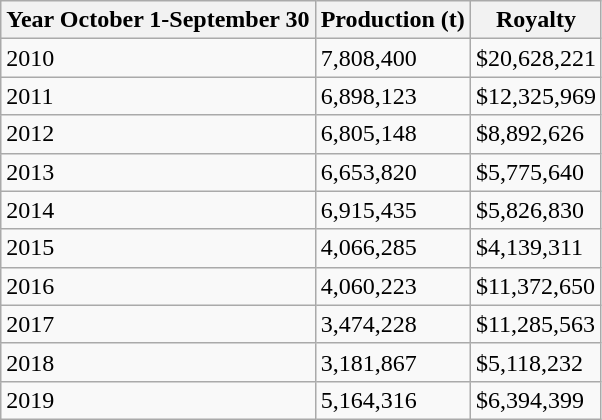<table class="wikitable">
<tr>
<th>Year October 1-September 30</th>
<th>Production (t)</th>
<th>Royalty</th>
</tr>
<tr>
<td>2010</td>
<td>7,808,400</td>
<td>$20,628,221</td>
</tr>
<tr>
<td>2011</td>
<td>6,898,123</td>
<td>$12,325,969</td>
</tr>
<tr>
<td>2012</td>
<td>6,805,148</td>
<td>$8,892,626</td>
</tr>
<tr>
<td>2013</td>
<td>6,653,820</td>
<td>$5,775,640</td>
</tr>
<tr>
<td>2014</td>
<td>6,915,435</td>
<td>$5,826,830</td>
</tr>
<tr>
<td>2015</td>
<td>4,066,285</td>
<td>$4,139,311</td>
</tr>
<tr>
<td>2016</td>
<td>4,060,223</td>
<td>$11,372,650</td>
</tr>
<tr>
<td>2017</td>
<td>3,474,228</td>
<td>$11,285,563</td>
</tr>
<tr>
<td>2018</td>
<td>3,181,867</td>
<td>$5,118,232</td>
</tr>
<tr>
<td>2019</td>
<td>5,164,316</td>
<td>$6,394,399</td>
</tr>
</table>
